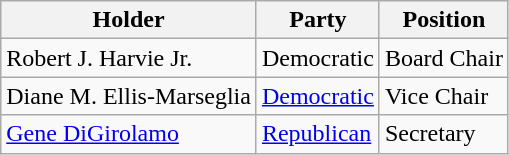<table class="wikitable">
<tr>
<th>Holder</th>
<th>Party</th>
<th>Position</th>
</tr>
<tr>
<td>Robert J. Harvie Jr.</td>
<td>Democratic</td>
<td>Board Chair</td>
</tr>
<tr>
<td>Diane M. Ellis-Marseglia</td>
<td><a href='#'>Democratic</a></td>
<td>Vice Chair</td>
</tr>
<tr>
<td><a href='#'>Gene DiGirolamo</a></td>
<td><a href='#'>Republican</a></td>
<td>Secretary</td>
</tr>
</table>
